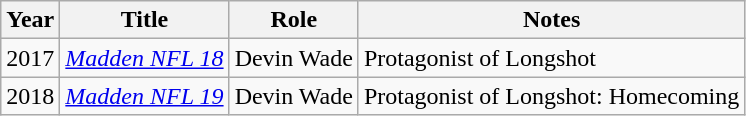<table class="wikitable sortable">
<tr>
<th>Year</th>
<th>Title</th>
<th>Role</th>
<th class="unsortable">Notes</th>
</tr>
<tr>
<td rowspan="1">2017</td>
<td><em><a href='#'>Madden NFL 18</a></em></td>
<td>Devin Wade</td>
<td>Protagonist of Longshot</td>
</tr>
<tr>
<td rowspan="1">2018</td>
<td><em><a href='#'>Madden NFL 19</a></em></td>
<td>Devin Wade</td>
<td>Protagonist of Longshot: Homecoming</td>
</tr>
</table>
